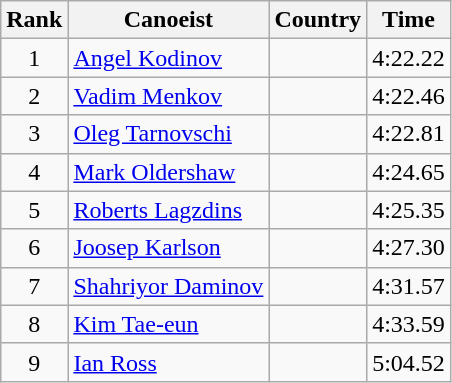<table class="wikitable" style="text-align:center">
<tr>
<th>Rank</th>
<th>Canoeist</th>
<th>Country</th>
<th>Time</th>
</tr>
<tr>
<td>1</td>
<td align="left"><a href='#'>Angel Kodinov</a></td>
<td align="left"></td>
<td>4:22.22</td>
</tr>
<tr>
<td>2</td>
<td align="left"><a href='#'>Vadim Menkov</a></td>
<td align="left"></td>
<td>4:22.46</td>
</tr>
<tr>
<td>3</td>
<td align="left"><a href='#'>Oleg Tarnovschi</a></td>
<td align="left"></td>
<td>4:22.81</td>
</tr>
<tr>
<td>4</td>
<td align="left"><a href='#'>Mark Oldershaw</a></td>
<td align="left"></td>
<td>4:24.65</td>
</tr>
<tr>
<td>5</td>
<td align="left"><a href='#'>Roberts Lagzdins</a></td>
<td align="left"></td>
<td>4:25.35</td>
</tr>
<tr>
<td>6</td>
<td align="left"><a href='#'>Joosep Karlson</a></td>
<td align="left"></td>
<td>4:27.30</td>
</tr>
<tr>
<td>7</td>
<td align="left"><a href='#'>Shahriyor Daminov</a></td>
<td align="left"></td>
<td>4:31.57</td>
</tr>
<tr>
<td>8</td>
<td align="left"><a href='#'>Kim Tae-eun</a></td>
<td align="left"></td>
<td>4:33.59</td>
</tr>
<tr>
<td>9</td>
<td align="left"><a href='#'>Ian Ross</a></td>
<td align="left"></td>
<td>5:04.52</td>
</tr>
</table>
